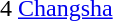<table cellspacing="0" cellpadding="0">
<tr>
<td><div>4 </div></td>
<td><a href='#'>Changsha</a></td>
</tr>
</table>
